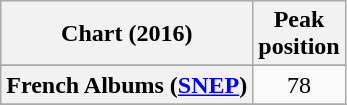<table class="wikitable sortable plainrowheaders" style="text-align:center">
<tr>
<th scope="col">Chart (2016)</th>
<th scope="col">Peak<br> position</th>
</tr>
<tr>
</tr>
<tr>
</tr>
<tr>
</tr>
<tr>
<th scope="row">French Albums (<a href='#'>SNEP</a>)</th>
<td>78</td>
</tr>
<tr>
</tr>
<tr>
</tr>
<tr>
</tr>
<tr>
</tr>
<tr>
</tr>
<tr>
</tr>
<tr>
</tr>
</table>
